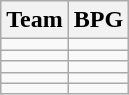<table class=wikitable>
<tr>
<th>Team</th>
<th>BPG</th>
</tr>
<tr>
<td></td>
<td align=center></td>
</tr>
<tr>
<td></td>
<td align=center></td>
</tr>
<tr>
<td></td>
<td align=center></td>
</tr>
<tr>
<td></td>
<td align=center></td>
</tr>
<tr>
<td></td>
<td align=center></td>
</tr>
</table>
